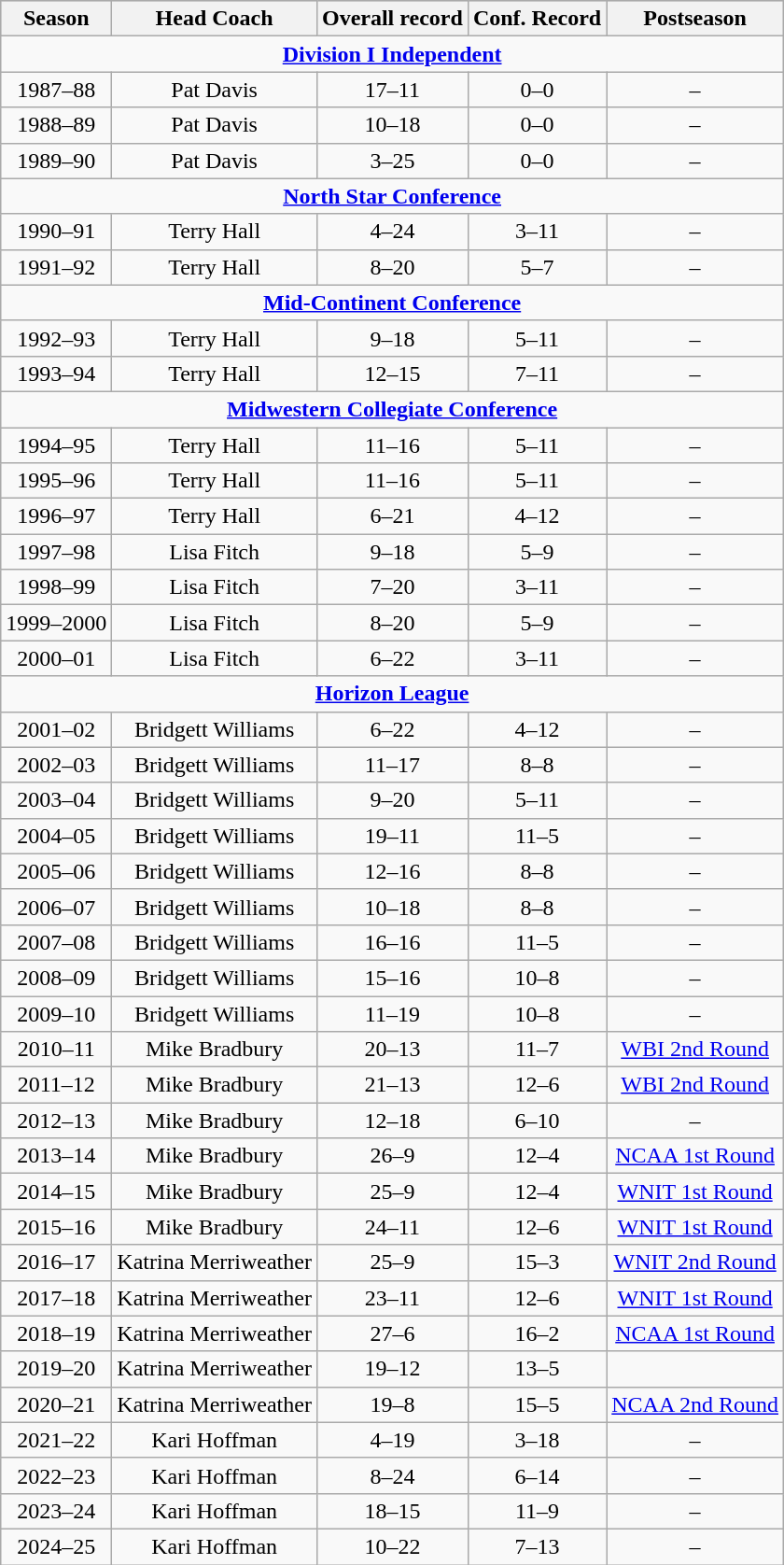<table class="wikitable" style="text-align:center">
<tr bgcolor="#CCCCCC">
<th>Season</th>
<th>Head Coach</th>
<th>Overall record</th>
<th>Conf. Record</th>
<th>Postseason</th>
</tr>
<tr |>
<td colspan="5" align="center"><strong><a href='#'>Division I Independent</a></strong></td>
</tr>
<tr>
<td>1987–88</td>
<td>Pat Davis</td>
<td>17–11</td>
<td>0–0</td>
<td>–</td>
</tr>
<tr>
<td>1988–89</td>
<td>Pat Davis</td>
<td>10–18</td>
<td>0–0</td>
<td>–</td>
</tr>
<tr>
<td>1989–90</td>
<td>Pat Davis</td>
<td>3–25</td>
<td>0–0</td>
<td>–</td>
</tr>
<tr>
<td colspan="5" align="center"><strong><a href='#'>North Star Conference</a></strong></td>
</tr>
<tr>
<td>1990–91</td>
<td>Terry Hall</td>
<td>4–24</td>
<td>3–11</td>
<td>–</td>
</tr>
<tr>
<td>1991–92</td>
<td>Terry Hall</td>
<td>8–20</td>
<td>5–7</td>
<td>–</td>
</tr>
<tr>
<td colspan="5" align="center"><strong><a href='#'>Mid-Continent Conference</a></strong></td>
</tr>
<tr>
<td>1992–93</td>
<td>Terry Hall</td>
<td>9–18</td>
<td>5–11</td>
<td>–</td>
</tr>
<tr>
<td>1993–94</td>
<td>Terry Hall</td>
<td>12–15</td>
<td>7–11</td>
<td>–</td>
</tr>
<tr>
<td colspan="5" align="center"><strong><a href='#'>Midwestern Collegiate Conference</a></strong></td>
</tr>
<tr>
<td>1994–95</td>
<td>Terry Hall</td>
<td>11–16</td>
<td>5–11</td>
<td>–</td>
</tr>
<tr>
<td>1995–96</td>
<td>Terry Hall</td>
<td>11–16</td>
<td>5–11</td>
<td>–</td>
</tr>
<tr>
<td>1996–97</td>
<td>Terry Hall</td>
<td>6–21</td>
<td>4–12</td>
<td>–</td>
</tr>
<tr>
<td>1997–98</td>
<td>Lisa Fitch</td>
<td>9–18</td>
<td>5–9</td>
<td>–</td>
</tr>
<tr>
<td>1998–99</td>
<td>Lisa Fitch</td>
<td>7–20</td>
<td>3–11</td>
<td>–</td>
</tr>
<tr>
<td>1999–2000</td>
<td>Lisa Fitch</td>
<td>8–20</td>
<td>5–9</td>
<td>–</td>
</tr>
<tr>
<td>2000–01</td>
<td>Lisa Fitch</td>
<td>6–22</td>
<td>3–11</td>
<td>–</td>
</tr>
<tr>
<td colspan="5" align="center"><strong><a href='#'>Horizon League</a></strong></td>
</tr>
<tr>
<td>2001–02</td>
<td>Bridgett Williams</td>
<td>6–22</td>
<td>4–12</td>
<td>–</td>
</tr>
<tr>
<td>2002–03</td>
<td>Bridgett Williams</td>
<td>11–17</td>
<td>8–8</td>
<td>–</td>
</tr>
<tr>
<td>2003–04</td>
<td>Bridgett Williams</td>
<td>9–20</td>
<td>5–11</td>
<td>–</td>
</tr>
<tr>
<td>2004–05</td>
<td>Bridgett Williams</td>
<td>19–11</td>
<td>11–5</td>
<td>–</td>
</tr>
<tr>
<td>2005–06</td>
<td>Bridgett Williams</td>
<td>12–16</td>
<td>8–8</td>
<td>–</td>
</tr>
<tr>
<td>2006–07</td>
<td>Bridgett Williams</td>
<td>10–18</td>
<td>8–8</td>
<td>–</td>
</tr>
<tr>
<td>2007–08</td>
<td>Bridgett Williams</td>
<td>16–16</td>
<td>11–5</td>
<td>–</td>
</tr>
<tr>
<td>2008–09</td>
<td>Bridgett Williams</td>
<td>15–16</td>
<td>10–8</td>
<td>–</td>
</tr>
<tr>
<td>2009–10</td>
<td>Bridgett Williams</td>
<td>11–19</td>
<td>10–8</td>
<td>–</td>
</tr>
<tr>
<td>2010–11</td>
<td>Mike Bradbury</td>
<td>20–13</td>
<td>11–7</td>
<td><a href='#'>WBI 2nd Round</a></td>
</tr>
<tr>
<td>2011–12</td>
<td>Mike Bradbury</td>
<td>21–13</td>
<td>12–6</td>
<td><a href='#'>WBI 2nd Round</a></td>
</tr>
<tr>
<td>2012–13</td>
<td>Mike Bradbury</td>
<td>12–18</td>
<td>6–10</td>
<td>–</td>
</tr>
<tr>
<td>2013–14</td>
<td>Mike Bradbury</td>
<td>26–9</td>
<td>12–4</td>
<td><a href='#'>NCAA 1st Round</a></td>
</tr>
<tr>
<td>2014–15</td>
<td>Mike Bradbury</td>
<td>25–9</td>
<td>12–4</td>
<td><a href='#'>WNIT 1st Round</a></td>
</tr>
<tr>
<td>2015–16</td>
<td>Mike Bradbury</td>
<td>24–11</td>
<td>12–6</td>
<td><a href='#'>WNIT 1st Round</a></td>
</tr>
<tr>
<td>2016–17</td>
<td>Katrina Merriweather</td>
<td>25–9</td>
<td>15–3</td>
<td><a href='#'>WNIT 2nd Round</a></td>
</tr>
<tr>
<td>2017–18</td>
<td>Katrina Merriweather</td>
<td>23–11</td>
<td>12–6</td>
<td><a href='#'>WNIT 1st Round</a></td>
</tr>
<tr>
<td>2018–19</td>
<td>Katrina Merriweather</td>
<td>27–6</td>
<td>16–2</td>
<td><a href='#'>NCAA 1st Round</a></td>
</tr>
<tr>
<td>2019–20</td>
<td>Katrina Merriweather</td>
<td>19–12</td>
<td>13–5</td>
<td></td>
</tr>
<tr>
<td>2020–21</td>
<td>Katrina Merriweather</td>
<td>19–8</td>
<td>15–5</td>
<td><a href='#'>NCAA 2nd Round</a></td>
</tr>
<tr>
<td>2021–22</td>
<td>Kari Hoffman</td>
<td>4–19</td>
<td>3–18</td>
<td>–</td>
</tr>
<tr>
<td>2022–23</td>
<td>Kari Hoffman</td>
<td>8–24</td>
<td>6–14</td>
<td>–</td>
</tr>
<tr>
<td>2023–24</td>
<td>Kari Hoffman</td>
<td>18–15</td>
<td>11–9</td>
<td>–</td>
</tr>
<tr>
<td>2024–25</td>
<td>Kari Hoffman</td>
<td>10–22</td>
<td>7–13</td>
<td>–</td>
</tr>
</table>
